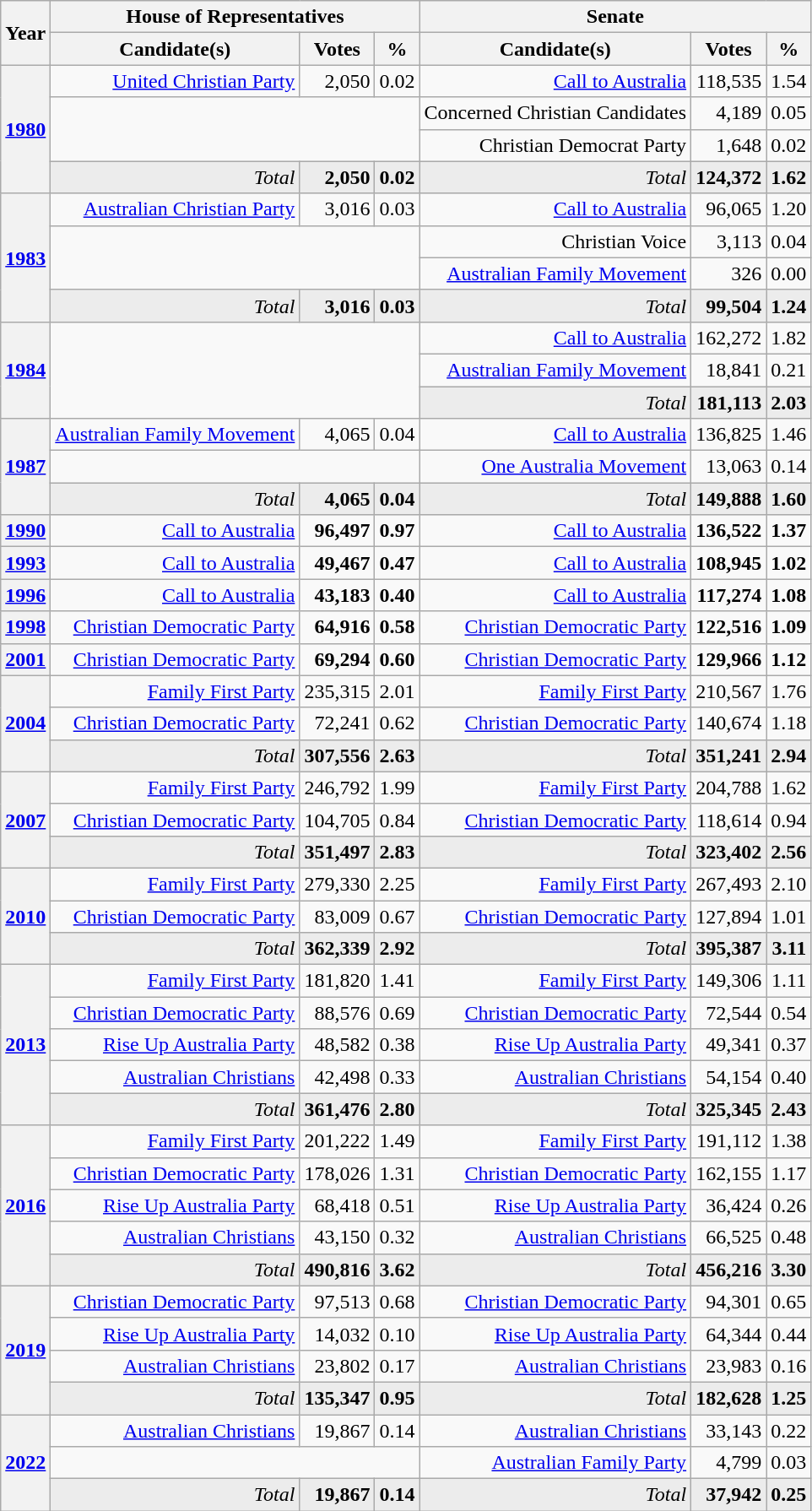<table class="wikitable" style="text-align:right;">
<tr>
<th rowspan=2>Year</th>
<th colspan=3>House of Representatives</th>
<th colspan=3>Senate</th>
</tr>
<tr>
<th>Candidate(s)</th>
<th>Votes</th>
<th>%</th>
<th>Candidate(s)</th>
<th>Votes</th>
<th>%</th>
</tr>
<tr>
<th rowspan=4><a href='#'>1980</a></th>
<td><a href='#'>United Christian Party</a></td>
<td>2,050</td>
<td>0.02</td>
<td><a href='#'>Call to Australia</a></td>
<td>118,535</td>
<td>1.54</td>
</tr>
<tr>
<td colspan=3 rowspan=2></td>
<td>Concerned Christian Candidates</td>
<td>4,189</td>
<td>0.05</td>
</tr>
<tr>
<td>Christian Democrat Party</td>
<td>1,648</td>
<td>0.02</td>
</tr>
<tr style="background-color:#ececec;">
<td style="text-align:right;"><em>Total</em></td>
<td><strong>2,050</strong></td>
<td><strong>0.02</strong></td>
<td><em>Total</em></td>
<td><strong>124,372</strong></td>
<td><strong>1.62</strong></td>
</tr>
<tr>
<th rowspan=4><a href='#'>1983</a></th>
<td><a href='#'>Australian Christian Party</a></td>
<td>3,016</td>
<td>0.03</td>
<td><a href='#'>Call to Australia</a></td>
<td>96,065</td>
<td>1.20</td>
</tr>
<tr>
<td colspan=3 rowspan=2></td>
<td>Christian Voice</td>
<td>3,113</td>
<td>0.04</td>
</tr>
<tr>
<td><a href='#'>Australian Family Movement</a></td>
<td>326</td>
<td>0.00</td>
</tr>
<tr style="background-color:#ececec;">
<td style="text-align:right;"><em>Total</em></td>
<td><strong>3,016</strong></td>
<td><strong>0.03</strong></td>
<td><em>Total</em></td>
<td><strong>99,504</strong></td>
<td><strong>1.24</strong></td>
</tr>
<tr>
<th rowspan=3><a href='#'>1984</a></th>
<td colspan=3 rowspan=3></td>
<td><a href='#'>Call to Australia</a></td>
<td>162,272</td>
<td>1.82</td>
</tr>
<tr>
<td><a href='#'>Australian Family Movement</a></td>
<td>18,841</td>
<td>0.21</td>
</tr>
<tr style="background-color:#ececec;">
<td style="text-align:right;"><em>Total</em></td>
<td><strong>181,113</strong></td>
<td><strong>2.03</strong></td>
</tr>
<tr>
<th rowspan=3><a href='#'>1987</a></th>
<td><a href='#'>Australian Family Movement</a></td>
<td>4,065</td>
<td>0.04</td>
<td><a href='#'>Call to Australia</a></td>
<td>136,825</td>
<td>1.46</td>
</tr>
<tr>
<td colspan=3></td>
<td><a href='#'>One Australia Movement</a></td>
<td>13,063</td>
<td>0.14</td>
</tr>
<tr style="background-color:#ececec;">
<td style="text-align:right;"><em>Total</em></td>
<td><strong>4,065</strong></td>
<td><strong>0.04</strong></td>
<td><em>Total</em></td>
<td><strong>149,888</strong></td>
<td><strong>1.60</strong></td>
</tr>
<tr>
<th><a href='#'>1990</a></th>
<td><a href='#'>Call to Australia</a></td>
<td><strong>96,497</strong></td>
<td><strong>0.97</strong></td>
<td><a href='#'>Call to Australia</a></td>
<td><strong>136,522</strong></td>
<td><strong>1.37</strong></td>
</tr>
<tr>
<th><a href='#'>1993</a></th>
<td><a href='#'>Call to Australia</a></td>
<td><strong>49,467</strong></td>
<td><strong>0.47</strong></td>
<td><a href='#'>Call to Australia</a></td>
<td><strong>108,945</strong></td>
<td><strong>1.02</strong></td>
</tr>
<tr>
<th><a href='#'>1996</a></th>
<td><a href='#'>Call to Australia</a></td>
<td><strong>43,183</strong></td>
<td><strong>0.40</strong></td>
<td><a href='#'>Call to Australia</a></td>
<td><strong>117,274</strong></td>
<td><strong>1.08</strong></td>
</tr>
<tr>
<th><a href='#'>1998</a></th>
<td><a href='#'>Christian Democratic Party</a></td>
<td><strong>64,916</strong></td>
<td><strong>0.58</strong></td>
<td><a href='#'>Christian Democratic Party</a></td>
<td><strong>122,516</strong></td>
<td><strong>1.09</strong></td>
</tr>
<tr>
<th><a href='#'>2001</a></th>
<td><a href='#'>Christian Democratic Party</a></td>
<td><strong>69,294</strong></td>
<td><strong>0.60</strong></td>
<td><a href='#'>Christian Democratic Party</a></td>
<td><strong>129,966</strong></td>
<td><strong>1.12</strong></td>
</tr>
<tr>
<th rowspan=3><a href='#'>2004</a></th>
<td><a href='#'>Family First Party</a></td>
<td>235,315</td>
<td>2.01</td>
<td><a href='#'>Family First Party</a></td>
<td>210,567</td>
<td>1.76</td>
</tr>
<tr>
<td><a href='#'>Christian Democratic Party</a></td>
<td>72,241</td>
<td>0.62</td>
<td><a href='#'>Christian Democratic Party</a></td>
<td>140,674</td>
<td>1.18</td>
</tr>
<tr style="background-color:#ececec;">
<td style="text-align:right;"><em>Total</em></td>
<td><strong>307,556</strong></td>
<td><strong>2.63</strong></td>
<td><em>Total</em></td>
<td><strong>351,241</strong></td>
<td><strong>2.94</strong></td>
</tr>
<tr>
<th rowspan=3><a href='#'>2007</a></th>
<td><a href='#'>Family First Party</a></td>
<td>246,792</td>
<td>1.99</td>
<td><a href='#'>Family First Party</a></td>
<td>204,788</td>
<td>1.62</td>
</tr>
<tr>
<td><a href='#'>Christian Democratic Party</a></td>
<td>104,705</td>
<td>0.84</td>
<td><a href='#'>Christian Democratic Party</a></td>
<td>118,614</td>
<td>0.94</td>
</tr>
<tr style="background-color:#ececec;">
<td style="text-align:right;"><em>Total</em></td>
<td><strong>351,497</strong></td>
<td><strong>2.83</strong></td>
<td><em>Total</em></td>
<td><strong>323,402</strong></td>
<td><strong>2.56</strong></td>
</tr>
<tr>
<th rowspan=3><a href='#'>2010</a></th>
<td><a href='#'>Family First Party</a></td>
<td>279,330</td>
<td>2.25</td>
<td><a href='#'>Family First Party</a></td>
<td>267,493</td>
<td>2.10</td>
</tr>
<tr>
<td><a href='#'>Christian Democratic Party</a></td>
<td>83,009</td>
<td>0.67</td>
<td><a href='#'>Christian Democratic Party</a></td>
<td>127,894</td>
<td>1.01</td>
</tr>
<tr style="background-color:#ececec;">
<td style="text-align:right;"><em>Total</em></td>
<td><strong>362,339</strong></td>
<td><strong>2.92</strong></td>
<td><em>Total</em></td>
<td><strong>395,387</strong></td>
<td><strong>3.11</strong></td>
</tr>
<tr>
<th rowspan=5><a href='#'>2013</a></th>
<td><a href='#'>Family First Party</a></td>
<td>181,820</td>
<td>1.41</td>
<td><a href='#'>Family First Party</a></td>
<td>149,306</td>
<td>1.11</td>
</tr>
<tr>
<td><a href='#'>Christian Democratic Party</a></td>
<td>88,576</td>
<td>0.69</td>
<td><a href='#'>Christian Democratic Party</a></td>
<td>72,544</td>
<td>0.54</td>
</tr>
<tr>
<td><a href='#'>Rise Up Australia Party</a></td>
<td>48,582</td>
<td>0.38</td>
<td><a href='#'>Rise Up Australia Party</a></td>
<td>49,341</td>
<td>0.37</td>
</tr>
<tr>
<td><a href='#'>Australian Christians</a></td>
<td>42,498</td>
<td>0.33</td>
<td><a href='#'>Australian Christians</a></td>
<td>54,154</td>
<td>0.40</td>
</tr>
<tr style="background-color:#ececec;">
<td style="text-align:right;"><em>Total</em></td>
<td><strong>361,476</strong></td>
<td><strong>2.80</strong></td>
<td><em>Total</em></td>
<td><strong>325,345</strong></td>
<td><strong>2.43</strong></td>
</tr>
<tr>
<th rowspan=5><a href='#'>2016</a></th>
<td><a href='#'>Family First Party</a></td>
<td>201,222</td>
<td>1.49</td>
<td><a href='#'>Family First Party</a></td>
<td>191,112</td>
<td>1.38</td>
</tr>
<tr>
<td><a href='#'>Christian Democratic Party</a></td>
<td>178,026</td>
<td>1.31</td>
<td><a href='#'>Christian Democratic Party</a></td>
<td>162,155</td>
<td>1.17</td>
</tr>
<tr>
<td><a href='#'>Rise Up Australia Party</a></td>
<td>68,418</td>
<td>0.51</td>
<td><a href='#'>Rise Up Australia Party</a></td>
<td>36,424</td>
<td>0.26</td>
</tr>
<tr>
<td><a href='#'>Australian Christians</a></td>
<td>43,150</td>
<td>0.32</td>
<td><a href='#'>Australian Christians</a></td>
<td>66,525</td>
<td>0.48</td>
</tr>
<tr style="background-color:#ececec;">
<td style="text-align:right;"><em>Total</em></td>
<td><strong>490,816</strong></td>
<td><strong>3.62</strong></td>
<td><em>Total</em></td>
<td><strong>456,216</strong></td>
<td><strong>3.30</strong></td>
</tr>
<tr>
<th rowspan=4><a href='#'>2019</a></th>
<td><a href='#'>Christian Democratic Party</a></td>
<td>97,513</td>
<td>0.68</td>
<td><a href='#'>Christian Democratic Party</a></td>
<td>94,301</td>
<td>0.65</td>
</tr>
<tr>
<td><a href='#'>Rise Up Australia Party</a></td>
<td>14,032</td>
<td>0.10</td>
<td><a href='#'>Rise Up Australia Party</a></td>
<td>64,344</td>
<td>0.44</td>
</tr>
<tr>
<td><a href='#'>Australian Christians</a></td>
<td>23,802</td>
<td>0.17</td>
<td><a href='#'>Australian Christians</a></td>
<td>23,983</td>
<td>0.16</td>
</tr>
<tr style="background-color:#ececec;">
<td style="text-align:right;"><em>Total</em></td>
<td><strong>135,347</strong></td>
<td><strong>0.95</strong></td>
<td><em>Total</em></td>
<td><strong>182,628</strong></td>
<td><strong>1.25</strong></td>
</tr>
<tr>
<th rowspan=3><a href='#'>2022</a></th>
<td><a href='#'>Australian Christians</a></td>
<td>19,867</td>
<td>0.14</td>
<td><a href='#'>Australian Christians</a></td>
<td>33,143</td>
<td>0.22</td>
</tr>
<tr>
<td colspan=3></td>
<td><a href='#'>Australian Family Party</a></td>
<td>4,799</td>
<td>0.03</td>
</tr>
<tr style="background-color:#ececec;">
<td style="text-align:right;"><em>Total</em></td>
<td><strong>19,867</strong></td>
<td><strong>0.14</strong></td>
<td><em>Total</em></td>
<td><strong>37,942</strong></td>
<td><strong>0.25</strong></td>
</tr>
</table>
